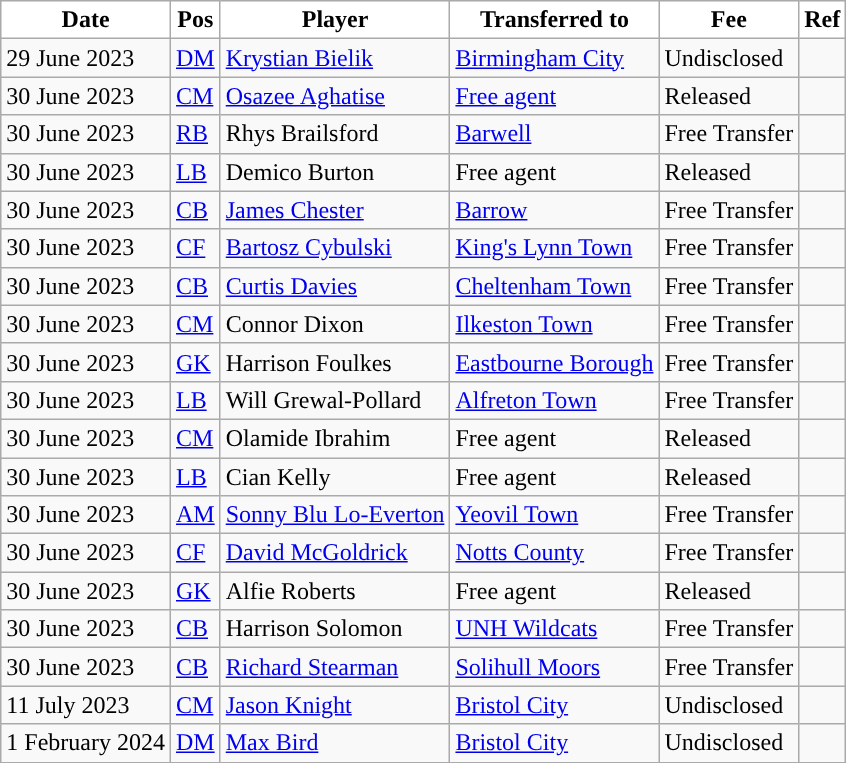<table class="wikitable plainrowheaders sortable">
<tr>
<th style="color:#000000; background:#ffffff; ">Date</th>
<th style="color:#000000; background:#ffffff; ">Pos</th>
<th style="color:#000000; background:#ffffff; ">Player</th>
<th style="color:#000000; background:#ffffff; ">Transferred to</th>
<th style="color:#000000; background:#ffffff; ">Fee</th>
<th style="color:#000000; background:#ffffff; ">Ref</th>
</tr>
<tr>
<td>29 June 2023</td>
<td><a href='#'>DM</a></td>
<td> <a href='#'>Krystian Bielik</a></td>
<td> <a href='#'>Birmingham City</a></td>
<td>Undisclosed</td>
<td></td>
</tr>
<tr>
<td>30 June 2023</td>
<td><a href='#'>CM</a></td>
<td> <a href='#'>Osazee Aghatise</a></td>
<td> <a href='#'>Free agent</a></td>
<td>Released</td>
<td></td>
</tr>
<tr>
<td>30 June 2023</td>
<td><a href='#'>RB</a></td>
<td> Rhys Brailsford</td>
<td> <a href='#'>Barwell</a></td>
<td>Free Transfer</td>
<td></td>
</tr>
<tr>
<td>30 June 2023</td>
<td><a href='#'>LB</a></td>
<td> Demico Burton</td>
<td> Free agent</td>
<td>Released</td>
<td></td>
</tr>
<tr>
<td>30 June 2023</td>
<td><a href='#'>CB</a></td>
<td> <a href='#'>James Chester</a></td>
<td> <a href='#'>Barrow</a></td>
<td>Free Transfer</td>
<td></td>
</tr>
<tr>
<td>30 June 2023</td>
<td><a href='#'>CF</a></td>
<td> <a href='#'>Bartosz Cybulski</a></td>
<td> <a href='#'>King's Lynn Town</a></td>
<td>Free Transfer</td>
<td></td>
</tr>
<tr>
<td>30 June 2023</td>
<td><a href='#'>CB</a></td>
<td> <a href='#'>Curtis Davies</a></td>
<td> <a href='#'>Cheltenham Town</a></td>
<td>Free Transfer</td>
<td></td>
</tr>
<tr>
<td>30 June 2023</td>
<td><a href='#'>CM</a></td>
<td> Connor Dixon</td>
<td> <a href='#'>Ilkeston Town</a></td>
<td>Free Transfer</td>
<td></td>
</tr>
<tr>
<td>30 June 2023</td>
<td><a href='#'>GK</a></td>
<td> Harrison Foulkes</td>
<td> <a href='#'>Eastbourne Borough</a></td>
<td>Free Transfer</td>
<td></td>
</tr>
<tr>
<td>30 June 2023</td>
<td><a href='#'>LB</a></td>
<td> Will Grewal-Pollard</td>
<td> <a href='#'>Alfreton Town</a></td>
<td>Free Transfer</td>
<td></td>
</tr>
<tr>
<td>30 June 2023</td>
<td><a href='#'>CM</a></td>
<td> Olamide Ibrahim</td>
<td> Free agent</td>
<td>Released</td>
<td></td>
</tr>
<tr>
<td>30 June 2023</td>
<td><a href='#'>LB</a></td>
<td> Cian Kelly</td>
<td> Free agent</td>
<td>Released</td>
<td></td>
</tr>
<tr>
<td>30 June 2023</td>
<td><a href='#'>AM</a></td>
<td> <a href='#'>Sonny Blu Lo-Everton</a></td>
<td> <a href='#'>Yeovil Town</a></td>
<td>Free Transfer</td>
<td></td>
</tr>
<tr>
<td>30 June 2023</td>
<td><a href='#'>CF</a></td>
<td> <a href='#'>David McGoldrick</a></td>
<td> <a href='#'>Notts County</a></td>
<td>Free Transfer</td>
<td></td>
</tr>
<tr>
<td>30 June 2023</td>
<td><a href='#'>GK</a></td>
<td> Alfie Roberts</td>
<td> Free agent</td>
<td>Released</td>
<td></td>
</tr>
<tr>
<td>30 June 2023</td>
<td><a href='#'>CB</a></td>
<td> Harrison Solomon</td>
<td> <a href='#'>UNH Wildcats</a></td>
<td>Free Transfer</td>
<td></td>
</tr>
<tr>
<td>30 June 2023</td>
<td><a href='#'>CB</a></td>
<td> <a href='#'>Richard Stearman</a></td>
<td> <a href='#'>Solihull Moors</a></td>
<td>Free Transfer</td>
<td></td>
</tr>
<tr>
<td>11 July 2023</td>
<td><a href='#'>CM</a></td>
<td> <a href='#'>Jason Knight</a></td>
<td> <a href='#'>Bristol City</a></td>
<td>Undisclosed</td>
<td></td>
</tr>
<tr>
<td>1 February 2024</td>
<td><a href='#'>DM</a></td>
<td> <a href='#'>Max Bird</a></td>
<td> <a href='#'>Bristol City</a></td>
<td>Undisclosed</td>
<td></td>
</tr>
<tr>
</tr>
</table>
